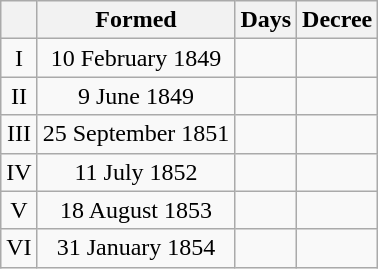<table class="wikitable" style="text-align:center;">
<tr>
<th></th>
<th>Formed</th>
<th>Days</th>
<th>Decree</th>
</tr>
<tr>
<td>I</td>
<td>10 February 1849</td>
<td></td>
<td></td>
</tr>
<tr>
<td>II</td>
<td>9 June 1849</td>
<td></td>
<td></td>
</tr>
<tr>
<td>III</td>
<td>25 September 1851</td>
<td></td>
<td></td>
</tr>
<tr>
<td>IV</td>
<td>11 July 1852</td>
<td></td>
<td></td>
</tr>
<tr>
<td>V</td>
<td>18 August 1853</td>
<td></td>
<td></td>
</tr>
<tr>
<td>VI</td>
<td>31 January 1854</td>
<td></td>
<td></td>
</tr>
</table>
